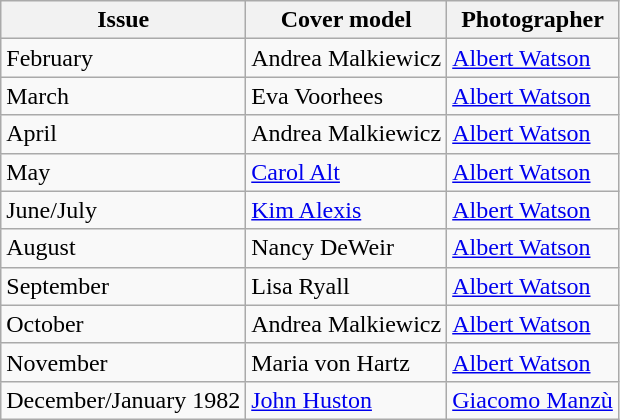<table class="sortable wikitable">
<tr>
<th>Issue</th>
<th>Cover model</th>
<th>Photographer</th>
</tr>
<tr>
<td>February</td>
<td>Andrea Malkiewicz</td>
<td><a href='#'>Albert Watson</a></td>
</tr>
<tr>
<td>March</td>
<td>Eva Voorhees</td>
<td><a href='#'>Albert Watson</a></td>
</tr>
<tr>
<td>April</td>
<td>Andrea Malkiewicz</td>
<td><a href='#'>Albert Watson</a></td>
</tr>
<tr>
<td>May</td>
<td><a href='#'>Carol Alt</a></td>
<td><a href='#'>Albert Watson</a></td>
</tr>
<tr>
<td>June/July</td>
<td><a href='#'>Kim Alexis</a></td>
<td><a href='#'>Albert Watson</a></td>
</tr>
<tr>
<td>August</td>
<td>Nancy DeWeir</td>
<td><a href='#'>Albert Watson</a></td>
</tr>
<tr>
<td>September</td>
<td>Lisa Ryall</td>
<td><a href='#'>Albert Watson</a></td>
</tr>
<tr>
<td>October</td>
<td>Andrea Malkiewicz</td>
<td><a href='#'>Albert Watson</a></td>
</tr>
<tr>
<td>November</td>
<td>Maria von Hartz</td>
<td><a href='#'>Albert Watson</a></td>
</tr>
<tr>
<td>December/January 1982</td>
<td><a href='#'>John Huston</a></td>
<td><a href='#'>Giacomo Manzù</a></td>
</tr>
</table>
